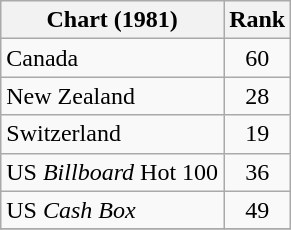<table class="wikitable sortable">
<tr>
<th>Chart (1981)</th>
<th style="text-align:center;">Rank</th>
</tr>
<tr>
<td>Canada </td>
<td style="text-align:center;">60</td>
</tr>
<tr>
<td>New Zealand </td>
<td style="text-align:center;">28</td>
</tr>
<tr>
<td>Switzerland </td>
<td style="text-align:center;">19</td>
</tr>
<tr>
<td>US <em>Billboard</em> Hot 100</td>
<td style="text-align:center;">36</td>
</tr>
<tr>
<td>US <em>Cash Box</em> </td>
<td style="text-align:center;">49</td>
</tr>
<tr>
</tr>
</table>
